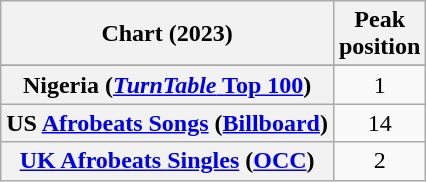<table class="wikitable plainrowheaders sortable" style="text-align:center">
<tr>
<th scope="col">Chart (2023)</th>
<th scope="col">Peak<br>position</th>
</tr>
<tr>
</tr>
<tr>
<th scope="row">Nigeria (<a href='#'><em>TurnTable</em> Top 100</a>)</th>
<td>1</td>
</tr>
<tr>
<th scope="row">US <a href='#'>Afrobeats Songs</a> (<a href='#'>Billboard</a>)</th>
<td>14</td>
</tr>
<tr>
<th scope="row"><a href='#'>UK Afrobeats Singles</a> (<a href='#'>OCC</a>)</th>
<td>2</td>
</tr>
</table>
